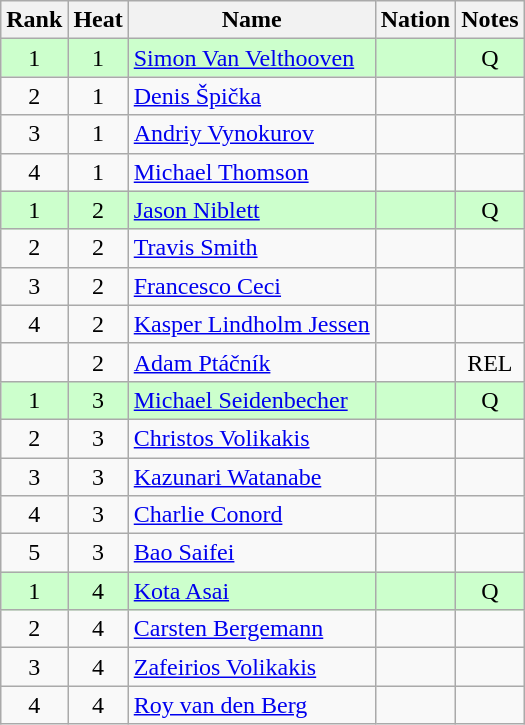<table class="wikitable sortable" style="text-align:center">
<tr>
<th>Rank</th>
<th>Heat</th>
<th>Name</th>
<th>Nation</th>
<th>Notes</th>
</tr>
<tr style="background: #ccffcc;">
<td>1</td>
<td>1</td>
<td align=left><a href='#'>Simon Van Velthooven</a></td>
<td align=left></td>
<td>Q</td>
</tr>
<tr>
<td>2</td>
<td>1</td>
<td align=left><a href='#'>Denis Špička</a></td>
<td align=left></td>
<td></td>
</tr>
<tr>
<td>3</td>
<td>1</td>
<td align=left><a href='#'>Andriy Vynokurov</a></td>
<td align=left></td>
<td></td>
</tr>
<tr>
<td>4</td>
<td>1</td>
<td align=left><a href='#'>Michael Thomson</a></td>
<td align=left></td>
<td></td>
</tr>
<tr style="background: #ccffcc;">
<td>1</td>
<td>2</td>
<td align=left><a href='#'>Jason Niblett</a></td>
<td align=left></td>
<td>Q</td>
</tr>
<tr>
<td>2</td>
<td>2</td>
<td align=left><a href='#'>Travis Smith</a></td>
<td align=left></td>
<td></td>
</tr>
<tr>
<td>3</td>
<td>2</td>
<td align=left><a href='#'>Francesco Ceci</a></td>
<td align=left></td>
<td></td>
</tr>
<tr>
<td>4</td>
<td>2</td>
<td align=left><a href='#'>Kasper Lindholm Jessen</a></td>
<td align=left></td>
<td></td>
</tr>
<tr>
<td></td>
<td>2</td>
<td align=left><a href='#'>Adam Ptáčník</a></td>
<td align=left></td>
<td>REL</td>
</tr>
<tr style="background: #ccffcc;">
<td>1</td>
<td>3</td>
<td align=left><a href='#'>Michael Seidenbecher</a></td>
<td align=left></td>
<td>Q</td>
</tr>
<tr>
<td>2</td>
<td>3</td>
<td align=left><a href='#'>Christos Volikakis</a></td>
<td align=left></td>
<td></td>
</tr>
<tr>
<td>3</td>
<td>3</td>
<td align=left><a href='#'>Kazunari Watanabe</a></td>
<td align=left></td>
<td></td>
</tr>
<tr>
<td>4</td>
<td>3</td>
<td align=left><a href='#'>Charlie Conord</a></td>
<td align=left></td>
<td></td>
</tr>
<tr>
<td>5</td>
<td>3</td>
<td align=left><a href='#'>Bao Saifei</a></td>
<td align=left></td>
<td></td>
</tr>
<tr style="background: #ccffcc;">
<td>1</td>
<td>4</td>
<td align=left><a href='#'>Kota Asai</a></td>
<td align=left></td>
<td>Q</td>
</tr>
<tr>
<td>2</td>
<td>4</td>
<td align=left><a href='#'>Carsten Bergemann</a></td>
<td align=left></td>
<td></td>
</tr>
<tr>
<td>3</td>
<td>4</td>
<td align=left><a href='#'>Zafeirios Volikakis</a></td>
<td align=left></td>
<td></td>
</tr>
<tr>
<td>4</td>
<td>4</td>
<td align=left><a href='#'>Roy van den Berg</a></td>
<td align=left></td>
<td></td>
</tr>
</table>
